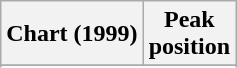<table class="wikitable sortable">
<tr>
<th>Chart (1999)</th>
<th>Peak<br>position</th>
</tr>
<tr>
</tr>
<tr>
</tr>
</table>
